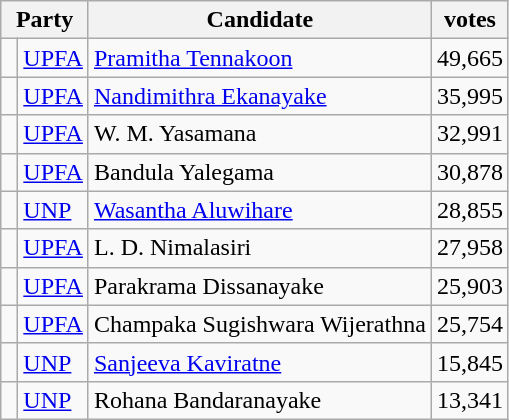<table class="wikitable sortable mw-collapsible">
<tr>
<th colspan="2">Party</th>
<th>Candidate</th>
<th>votes</th>
</tr>
<tr>
<td bgcolor=> </td>
<td align=left><a href='#'>UPFA</a></td>
<td><a href='#'>Pramitha Tennakoon</a></td>
<td>49,665</td>
</tr>
<tr>
<td bgcolor=> </td>
<td align=left><a href='#'>UPFA</a></td>
<td><a href='#'>Nandimithra Ekanayake</a></td>
<td>35,995</td>
</tr>
<tr>
<td bgcolor=> </td>
<td align=left><a href='#'>UPFA</a></td>
<td>W. M. Yasamana</td>
<td>32,991</td>
</tr>
<tr>
<td bgcolor=> </td>
<td align=left><a href='#'>UPFA</a></td>
<td>Bandula Yalegama</td>
<td>30,878</td>
</tr>
<tr>
<td bgcolor=> </td>
<td align=left><a href='#'>UNP</a></td>
<td><a href='#'>Wasantha Aluwihare</a></td>
<td>28,855</td>
</tr>
<tr>
<td bgcolor=> </td>
<td align=left><a href='#'>UPFA</a></td>
<td>L. D. Nimalasiri</td>
<td>27,958</td>
</tr>
<tr>
<td bgcolor=> </td>
<td align=left><a href='#'>UPFA</a></td>
<td>Parakrama Dissanayake</td>
<td>25,903</td>
</tr>
<tr>
<td bgcolor=> </td>
<td align=left><a href='#'>UPFA</a></td>
<td>Champaka Sugishwara Wijerathna</td>
<td>25,754</td>
</tr>
<tr>
<td bgcolor=> </td>
<td align=left><a href='#'>UNP</a></td>
<td><a href='#'>Sanjeeva Kaviratne</a></td>
<td>15,845</td>
</tr>
<tr>
<td bgcolor=> </td>
<td align=left><a href='#'>UNP</a></td>
<td>Rohana Bandaranayake</td>
<td>13,341</td>
</tr>
</table>
